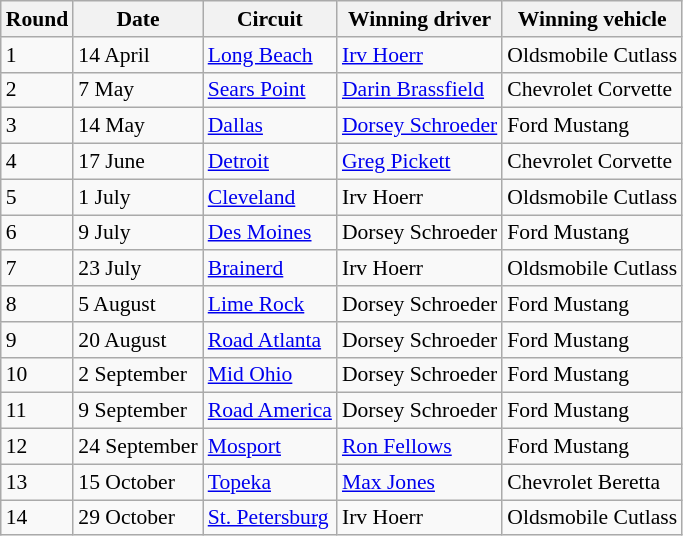<table class="wikitable" style="font-size: 90%;">
<tr>
<th>Round</th>
<th>Date</th>
<th>Circuit</th>
<th>Winning driver</th>
<th>Winning vehicle</th>
</tr>
<tr>
<td>1</td>
<td>14 April</td>
<td><a href='#'>Long Beach</a></td>
<td> <a href='#'>Irv Hoerr</a></td>
<td>Oldsmobile Cutlass</td>
</tr>
<tr>
<td>2</td>
<td>7 May</td>
<td><a href='#'>Sears Point</a></td>
<td> <a href='#'>Darin Brassfield</a></td>
<td>Chevrolet Corvette</td>
</tr>
<tr>
<td>3</td>
<td>14 May</td>
<td><a href='#'>Dallas</a></td>
<td> <a href='#'>Dorsey Schroeder</a></td>
<td>Ford Mustang</td>
</tr>
<tr>
<td>4</td>
<td>17 June</td>
<td><a href='#'>Detroit</a></td>
<td> <a href='#'>Greg Pickett</a></td>
<td>Chevrolet Corvette</td>
</tr>
<tr>
<td>5</td>
<td>1 July</td>
<td><a href='#'>Cleveland</a></td>
<td> Irv Hoerr</td>
<td>Oldsmobile Cutlass</td>
</tr>
<tr>
<td>6</td>
<td>9 July</td>
<td><a href='#'>Des Moines</a></td>
<td> Dorsey Schroeder</td>
<td>Ford Mustang</td>
</tr>
<tr>
<td>7</td>
<td>23 July</td>
<td><a href='#'>Brainerd</a></td>
<td> Irv Hoerr</td>
<td>Oldsmobile Cutlass</td>
</tr>
<tr>
<td>8</td>
<td>5 August</td>
<td><a href='#'>Lime Rock</a></td>
<td> Dorsey Schroeder</td>
<td>Ford Mustang</td>
</tr>
<tr>
<td>9</td>
<td>20 August</td>
<td><a href='#'>Road Atlanta</a></td>
<td> Dorsey Schroeder</td>
<td>Ford Mustang</td>
</tr>
<tr>
<td>10</td>
<td>2 September</td>
<td><a href='#'>Mid Ohio</a></td>
<td> Dorsey Schroeder</td>
<td>Ford Mustang</td>
</tr>
<tr>
<td>11</td>
<td>9 September</td>
<td><a href='#'>Road America</a></td>
<td> Dorsey Schroeder</td>
<td>Ford Mustang</td>
</tr>
<tr>
<td>12</td>
<td>24 September</td>
<td><a href='#'>Mosport</a></td>
<td> <a href='#'>Ron Fellows</a></td>
<td>Ford Mustang</td>
</tr>
<tr>
<td>13</td>
<td>15 October</td>
<td><a href='#'>Topeka</a></td>
<td> <a href='#'>Max Jones</a></td>
<td>Chevrolet Beretta</td>
</tr>
<tr>
<td>14</td>
<td>29 October</td>
<td><a href='#'>St. Petersburg</a></td>
<td> Irv Hoerr</td>
<td>Oldsmobile Cutlass</td>
</tr>
</table>
